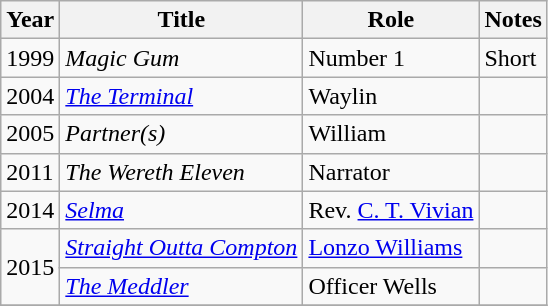<table class="wikitable sortable">
<tr>
<th>Year</th>
<th>Title</th>
<th>Role</th>
<th>Notes</th>
</tr>
<tr>
<td>1999</td>
<td><em>Magic Gum</em></td>
<td>Number 1</td>
<td>Short</td>
</tr>
<tr>
<td>2004</td>
<td><em><a href='#'>The Terminal</a></em></td>
<td>Waylin</td>
<td></td>
</tr>
<tr>
<td>2005</td>
<td><em>Partner(s)</em></td>
<td>William</td>
<td></td>
</tr>
<tr>
<td>2011</td>
<td><em>The Wereth Eleven</em></td>
<td>Narrator</td>
<td></td>
</tr>
<tr>
<td>2014</td>
<td><a href='#'><em>Selma</em></a></td>
<td>Rev. <a href='#'>C. T. Vivian</a></td>
<td></td>
</tr>
<tr>
<td rowspan="2">2015</td>
<td><a href='#'><em>Straight Outta Compton</em></a></td>
<td><a href='#'>Lonzo Williams</a></td>
<td></td>
</tr>
<tr>
<td><em><a href='#'>The Meddler</a></em></td>
<td>Officer Wells</td>
<td></td>
</tr>
<tr>
</tr>
</table>
